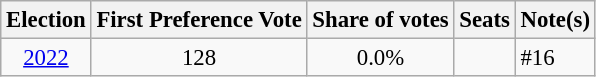<table class="wikitable sortable" style="font-size:95%">
<tr>
<th>Election</th>
<th>First Preference Vote</th>
<th>Share of votes</th>
<th>Seats</th>
<th align=center>Note(s)</th>
</tr>
<tr>
<td align=center><a href='#'>2022</a></td>
<td align=center>128</td>
<td align=center>0.0%</td>
<td align=center></td>
<td align=left>#16</td>
</tr>
</table>
